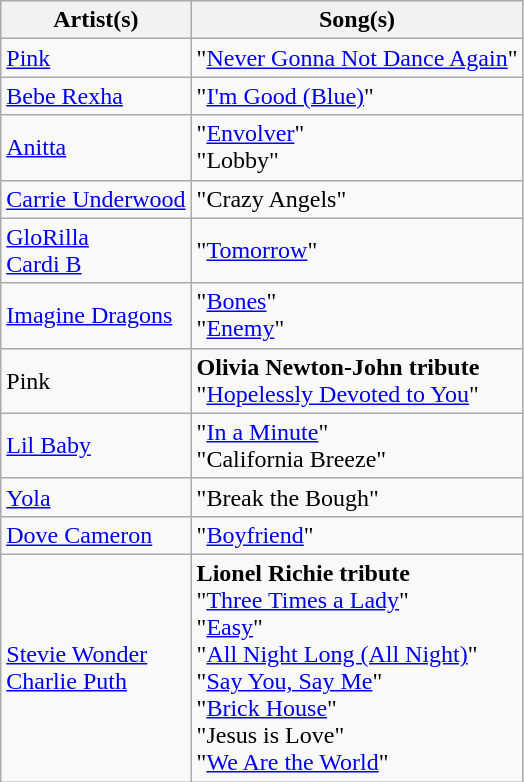<table class="wikitable plainrowheaders">
<tr>
<th scope="col">Artist(s)</th>
<th scope="col">Song(s)</th>
</tr>
<tr>
<td><a href='#'>Pink</a></td>
<td>"<a href='#'>Never Gonna Not Dance Again</a>"</td>
</tr>
<tr>
<td><a href='#'>Bebe Rexha</a></td>
<td>"<a href='#'>I'm Good (Blue)</a>"</td>
</tr>
<tr>
<td><a href='#'>Anitta</a></td>
<td>"<a href='#'>Envolver</a>"<br>"Lobby" </td>
</tr>
<tr>
<td><a href='#'>Carrie Underwood</a></td>
<td>"Crazy Angels"</td>
</tr>
<tr>
<td><a href='#'>GloRilla</a><br><a href='#'>Cardi B</a></td>
<td>"<a href='#'>Tomorrow</a>"</td>
</tr>
<tr>
<td><a href='#'>Imagine Dragons</a></td>
<td>"<a href='#'>Bones</a>"<br>"<a href='#'>Enemy</a>" </td>
</tr>
<tr>
<td>Pink</td>
<td><strong>Olivia Newton-John tribute</strong><br>"<a href='#'>Hopelessly Devoted to You</a>"</td>
</tr>
<tr>
<td><a href='#'>Lil Baby</a></td>
<td>"<a href='#'>In a Minute</a>"<br>"California Breeze"</td>
</tr>
<tr>
<td><a href='#'>Yola</a></td>
<td>"Break the Bough"</td>
</tr>
<tr>
<td><a href='#'>Dove Cameron</a></td>
<td>"<a href='#'>Boyfriend</a>"</td>
</tr>
<tr>
<td><a href='#'>Stevie Wonder</a><br><a href='#'>Charlie Puth</a></td>
<td><strong>Lionel Richie tribute</strong><br>"<a href='#'>Three Times a Lady</a>"<br>"<a href='#'>Easy</a>"<br>"<a href='#'>All Night Long (All Night)</a>"<br>"<a href='#'>Say You, Say Me</a>"<br>"<a href='#'>Brick House</a>"<br>"Jesus is Love"<br>"<a href='#'>We Are the World</a>" </td>
</tr>
</table>
